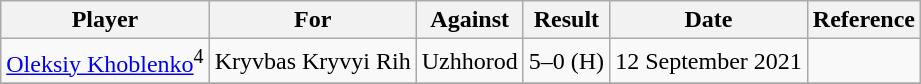<table class="wikitable sortable">
<tr>
<th>Player</th>
<th>For</th>
<th>Against</th>
<th>Result</th>
<th>Date</th>
<th>Reference</th>
</tr>
<tr>
<td> <a href='#'>Oleksiy Khoblenko</a><sup>4</sup></td>
<td>Kryvbas Kryvyi Rih</td>
<td>Uzhhorod</td>
<td style="text-align:center">5–0 (H)</td>
<td>12 September 2021</td>
<td></td>
</tr>
<tr>
</tr>
</table>
